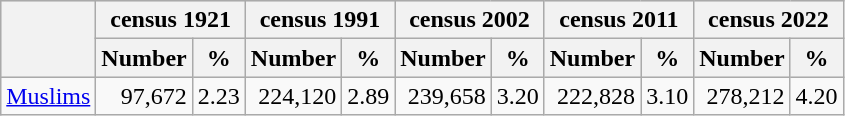<table class="wikitable">
<tr bgcolor="#e0e0e0">
<th rowspan="2"></th>
<th colspan="2">census 1921</th>
<th colspan="2">census 1991</th>
<th colspan="2">census 2002</th>
<th colspan="2">census 2011</th>
<th colspan="2">census 2022</th>
</tr>
<tr bgcolor="#e0e0e0">
<th>Number</th>
<th>%</th>
<th>Number</th>
<th>%</th>
<th>Number</th>
<th>%</th>
<th>Number</th>
<th>%</th>
<th>Number</th>
<th>%</th>
</tr>
<tr>
<td><a href='#'>Muslims</a></td>
<td align="right">97,672</td>
<td align="right">2.23</td>
<td align="right">224,120</td>
<td align="right">2.89</td>
<td align="right">239,658</td>
<td align="right">3.20</td>
<td align="right">222,828</td>
<td align="right">3.10</td>
<td align="right">278,212</td>
<td align="right">4.20</td>
</tr>
</table>
